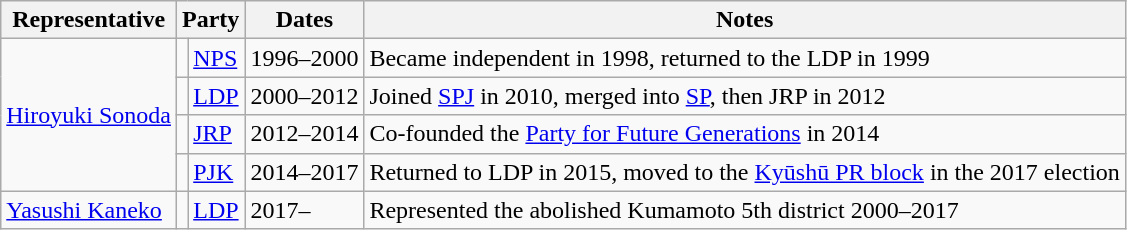<table class=wikitable>
<tr valign=bottom>
<th>Representative</th>
<th colspan="2">Party</th>
<th>Dates</th>
<th>Notes</th>
</tr>
<tr>
<td rowspan="4"><a href='#'>Hiroyuki Sonoda</a></td>
<td bgcolor=></td>
<td><a href='#'>NPS</a></td>
<td>1996–2000</td>
<td>Became independent in 1998, returned to the LDP in 1999</td>
</tr>
<tr>
<td bgcolor=></td>
<td><a href='#'>LDP</a></td>
<td>2000–2012</td>
<td>Joined <a href='#'>SPJ</a> in 2010, merged into <a href='#'>SP</a>, then JRP in 2012</td>
</tr>
<tr>
<td bgcolor=></td>
<td><a href='#'>JRP</a></td>
<td>2012–2014</td>
<td>Co-founded the <a href='#'>Party for Future Generations</a> in 2014</td>
</tr>
<tr>
<td bgcolor=></td>
<td><a href='#'>PJK</a></td>
<td>2014–2017</td>
<td>Returned to LDP in 2015, moved to the <a href='#'>Kyūshū PR block</a> in the 2017 election</td>
</tr>
<tr>
<td><a href='#'>Yasushi Kaneko</a></td>
<td bgcolor=></td>
<td><a href='#'>LDP</a></td>
<td>2017–</td>
<td>Represented the abolished Kumamoto 5th district 2000–2017</td>
</tr>
</table>
